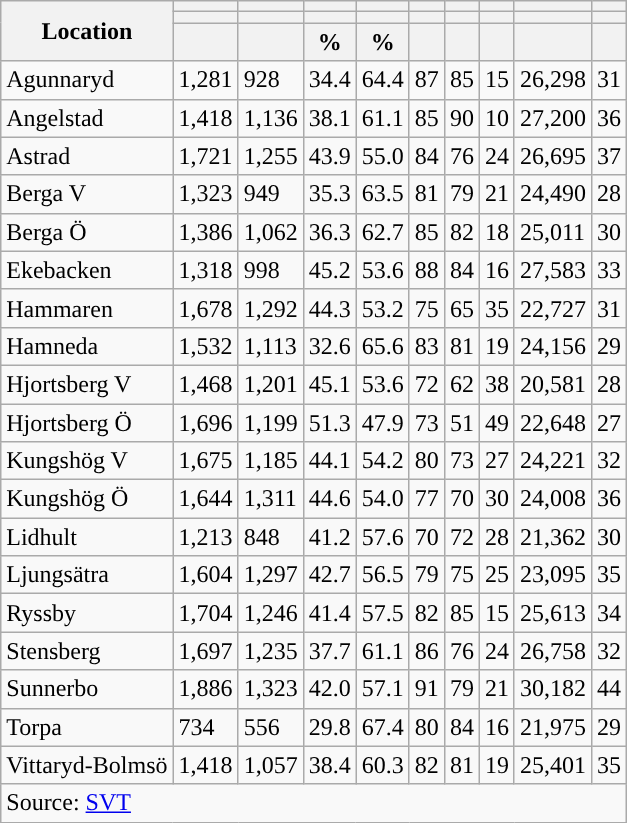<table role="presentation" class="wikitable sortable mw-collapsible">
<tr>
<th rowspan="3">Location</th>
<th></th>
<th></th>
<th></th>
<th></th>
<th></th>
<th></th>
<th></th>
<th></th>
<th></th>
</tr>
<tr>
<th></th>
<th></th>
<th style="background:"></th>
<th style="background:"></th>
<th></th>
<th></th>
<th></th>
<th></th>
<th></th>
</tr>
<tr>
<th data-sort-type="number"></th>
<th data-sort-type="number"></th>
<th data-sort-type="number">%</th>
<th data-sort-type="number">%</th>
<th data-sort-type="number"></th>
<th data-sort-type="number"></th>
<th data-sort-type="number"></th>
<th data-sort-type="number"></th>
<th data-sort-type="number"></th>
</tr>
<tr>
<td align="left">Agunnaryd</td>
<td>1,281</td>
<td>928</td>
<td>34.4</td>
<td>64.4</td>
<td>87</td>
<td>85</td>
<td>15</td>
<td>26,298</td>
<td>31</td>
</tr>
<tr>
<td align="left">Angelstad</td>
<td>1,418</td>
<td>1,136</td>
<td>38.1</td>
<td>61.1</td>
<td>85</td>
<td>90</td>
<td>10</td>
<td>27,200</td>
<td>36</td>
</tr>
<tr>
<td align="left">Astrad</td>
<td>1,721</td>
<td>1,255</td>
<td>43.9</td>
<td>55.0</td>
<td>84</td>
<td>76</td>
<td>24</td>
<td>26,695</td>
<td>37</td>
</tr>
<tr>
<td align="left">Berga V</td>
<td>1,323</td>
<td>949</td>
<td>35.3</td>
<td>63.5</td>
<td>81</td>
<td>79</td>
<td>21</td>
<td>24,490</td>
<td>28</td>
</tr>
<tr>
<td align="left">Berga Ö</td>
<td>1,386</td>
<td>1,062</td>
<td>36.3</td>
<td>62.7</td>
<td>85</td>
<td>82</td>
<td>18</td>
<td>25,011</td>
<td>30</td>
</tr>
<tr>
<td align="left">Ekebacken</td>
<td>1,318</td>
<td>998</td>
<td>45.2</td>
<td>53.6</td>
<td>88</td>
<td>84</td>
<td>16</td>
<td>27,583</td>
<td>33</td>
</tr>
<tr>
<td align="left">Hammaren</td>
<td>1,678</td>
<td>1,292</td>
<td>44.3</td>
<td>53.2</td>
<td>75</td>
<td>65</td>
<td>35</td>
<td>22,727</td>
<td>31</td>
</tr>
<tr>
<td align="left">Hamneda</td>
<td>1,532</td>
<td>1,113</td>
<td>32.6</td>
<td>65.6</td>
<td>83</td>
<td>81</td>
<td>19</td>
<td>24,156</td>
<td>29</td>
</tr>
<tr>
<td align="left">Hjortsberg V</td>
<td>1,468</td>
<td>1,201</td>
<td>45.1</td>
<td>53.6</td>
<td>72</td>
<td>62</td>
<td>38</td>
<td>20,581</td>
<td>28</td>
</tr>
<tr>
<td align="left">Hjortsberg Ö</td>
<td>1,696</td>
<td>1,199</td>
<td>51.3</td>
<td>47.9</td>
<td>73</td>
<td>51</td>
<td>49</td>
<td>22,648</td>
<td>27</td>
</tr>
<tr>
<td align="left">Kungshög V</td>
<td>1,675</td>
<td>1,185</td>
<td>44.1</td>
<td>54.2</td>
<td>80</td>
<td>73</td>
<td>27</td>
<td>24,221</td>
<td>32</td>
</tr>
<tr>
<td align="left">Kungshög Ö</td>
<td>1,644</td>
<td>1,311</td>
<td>44.6</td>
<td>54.0</td>
<td>77</td>
<td>70</td>
<td>30</td>
<td>24,008</td>
<td>36</td>
</tr>
<tr>
<td align="left">Lidhult</td>
<td>1,213</td>
<td>848</td>
<td>41.2</td>
<td>57.6</td>
<td>70</td>
<td>72</td>
<td>28</td>
<td>21,362</td>
<td>30</td>
</tr>
<tr>
<td align="left">Ljungsätra</td>
<td>1,604</td>
<td>1,297</td>
<td>42.7</td>
<td>56.5</td>
<td>79</td>
<td>75</td>
<td>25</td>
<td>23,095</td>
<td>35</td>
</tr>
<tr>
<td align="left">Ryssby</td>
<td>1,704</td>
<td>1,246</td>
<td>41.4</td>
<td>57.5</td>
<td>82</td>
<td>85</td>
<td>15</td>
<td>25,613</td>
<td>34</td>
</tr>
<tr>
<td align="left">Stensberg</td>
<td>1,697</td>
<td>1,235</td>
<td>37.7</td>
<td>61.1</td>
<td>86</td>
<td>76</td>
<td>24</td>
<td>26,758</td>
<td>32</td>
</tr>
<tr>
<td align="left">Sunnerbo</td>
<td>1,886</td>
<td>1,323</td>
<td>42.0</td>
<td>57.1</td>
<td>91</td>
<td>79</td>
<td>21</td>
<td>30,182</td>
<td>44</td>
</tr>
<tr>
<td align="left">Torpa</td>
<td>734</td>
<td>556</td>
<td>29.8</td>
<td>67.4</td>
<td>80</td>
<td>84</td>
<td>16</td>
<td>21,975</td>
<td>29</td>
</tr>
<tr>
<td align="left">Vittaryd-Bolmsö</td>
<td>1,418</td>
<td>1,057</td>
<td>38.4</td>
<td>60.3</td>
<td>82</td>
<td>81</td>
<td>19</td>
<td>25,401</td>
<td>35</td>
</tr>
<tr>
<td colspan="10" align="left">Source: <a href='#'>SVT</a></td>
</tr>
</table>
